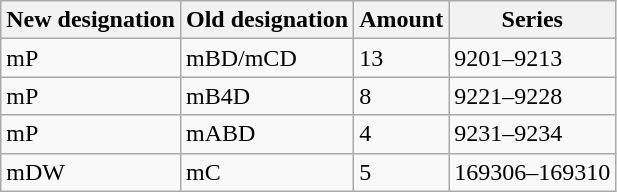<table class="wikitable">
<tr>
<th>New designation</th>
<th>Old designation</th>
<th>Amount</th>
<th>Series</th>
</tr>
<tr>
<td>mP</td>
<td>mBD/mCD</td>
<td>13</td>
<td>9201–9213</td>
</tr>
<tr>
<td>mP</td>
<td>mB4D</td>
<td>8</td>
<td>9221–9228</td>
</tr>
<tr>
<td>mP</td>
<td>mABD</td>
<td>4</td>
<td>9231–9234</td>
</tr>
<tr>
<td>mDW</td>
<td>mC</td>
<td>5</td>
<td>169306–169310</td>
</tr>
</table>
